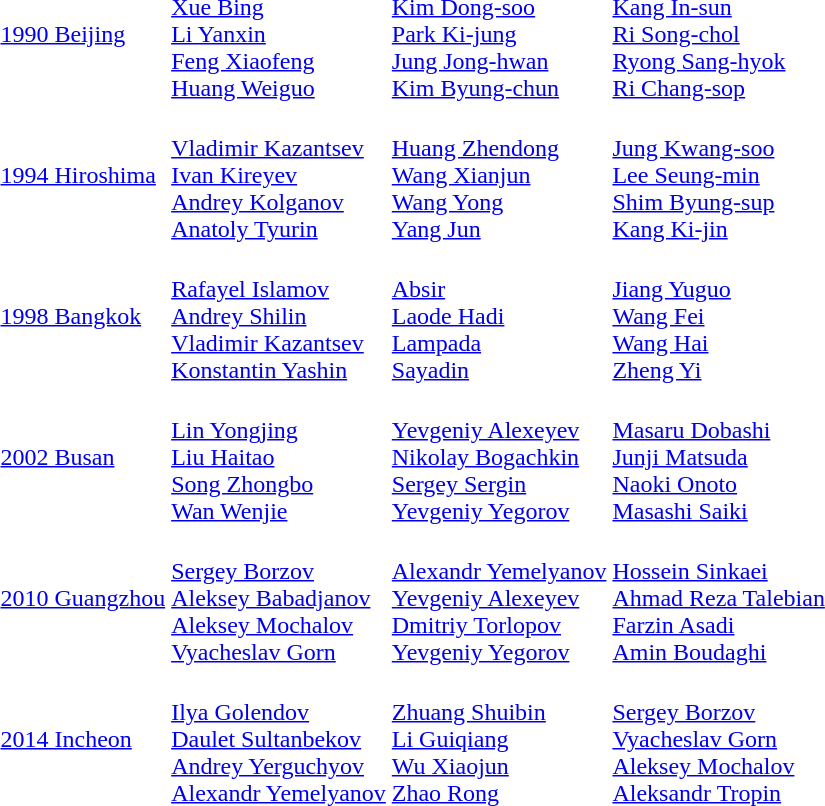<table>
<tr>
<td><a href='#'>1990 Beijing</a></td>
<td><br><a href='#'>Xue Bing</a><br><a href='#'>Li Yanxin</a><br><a href='#'>Feng Xiaofeng</a><br><a href='#'>Huang Weiguo</a></td>
<td><br><a href='#'>Kim Dong-soo</a><br><a href='#'>Park Ki-jung</a><br><a href='#'>Jung Jong-hwan</a><br><a href='#'>Kim Byung-chun</a></td>
<td><br><a href='#'>Kang In-sun</a><br><a href='#'>Ri Song-chol</a><br><a href='#'>Ryong Sang-hyok</a><br><a href='#'>Ri Chang-sop</a></td>
</tr>
<tr>
<td><a href='#'>1994 Hiroshima</a></td>
<td><br><a href='#'>Vladimir Kazantsev</a><br><a href='#'>Ivan Kireyev</a><br><a href='#'>Andrey Kolganov</a><br><a href='#'>Anatoly Tyurin</a></td>
<td><br><a href='#'>Huang Zhendong</a><br><a href='#'>Wang Xianjun</a><br><a href='#'>Wang Yong</a><br><a href='#'>Yang Jun</a></td>
<td><br><a href='#'>Jung Kwang-soo</a><br><a href='#'>Lee Seung-min</a><br><a href='#'>Shim Byung-sup</a><br><a href='#'>Kang Ki-jin</a></td>
</tr>
<tr>
<td><a href='#'>1998 Bangkok</a></td>
<td><br><a href='#'>Rafayel Islamov</a><br><a href='#'>Andrey Shilin</a><br><a href='#'>Vladimir Kazantsev</a><br><a href='#'>Konstantin Yashin</a></td>
<td><br><a href='#'>Absir</a><br><a href='#'>Laode Hadi</a><br><a href='#'>Lampada</a><br><a href='#'>Sayadin</a></td>
<td><br><a href='#'>Jiang Yuguo</a><br><a href='#'>Wang Fei</a><br><a href='#'>Wang Hai</a><br><a href='#'>Zheng Yi</a></td>
</tr>
<tr>
<td><a href='#'>2002 Busan</a></td>
<td><br><a href='#'>Lin Yongjing</a><br><a href='#'>Liu Haitao</a><br><a href='#'>Song Zhongbo</a><br><a href='#'>Wan Wenjie</a></td>
<td><br><a href='#'>Yevgeniy Alexeyev</a><br><a href='#'>Nikolay Bogachkin</a><br><a href='#'>Sergey Sergin</a><br><a href='#'>Yevgeniy Yegorov</a></td>
<td><br><a href='#'>Masaru Dobashi</a><br><a href='#'>Junji Matsuda</a><br><a href='#'>Naoki Onoto</a><br><a href='#'>Masashi Saiki</a></td>
</tr>
<tr>
<td><a href='#'>2010 Guangzhou</a></td>
<td><br><a href='#'>Sergey Borzov</a><br><a href='#'>Aleksey Babadjanov</a><br><a href='#'>Aleksey Mochalov</a><br><a href='#'>Vyacheslav Gorn</a></td>
<td><br><a href='#'>Alexandr Yemelyanov</a><br><a href='#'>Yevgeniy Alexeyev</a><br><a href='#'>Dmitriy Torlopov</a><br><a href='#'>Yevgeniy Yegorov</a></td>
<td><br><a href='#'>Hossein Sinkaei</a><br><a href='#'>Ahmad Reza Talebian</a><br><a href='#'>Farzin Asadi</a><br><a href='#'>Amin Boudaghi</a></td>
</tr>
<tr>
<td><a href='#'>2014 Incheon</a></td>
<td><br><a href='#'>Ilya Golendov</a><br><a href='#'>Daulet Sultanbekov</a><br><a href='#'>Andrey Yerguchyov</a><br><a href='#'>Alexandr Yemelyanov</a></td>
<td><br><a href='#'>Zhuang Shuibin</a><br><a href='#'>Li Guiqiang</a><br><a href='#'>Wu Xiaojun</a><br><a href='#'>Zhao Rong</a></td>
<td><br><a href='#'>Sergey Borzov</a><br><a href='#'>Vyacheslav Gorn</a><br><a href='#'>Aleksey Mochalov</a><br><a href='#'>Aleksandr Tropin</a></td>
</tr>
</table>
